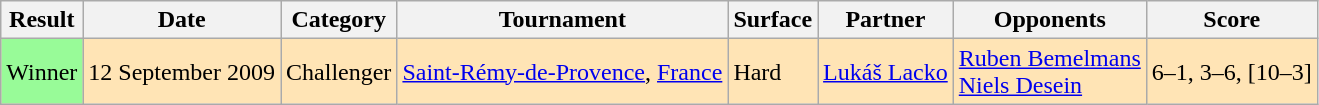<table class=wikitable>
<tr>
<th>Result</th>
<th>Date</th>
<th>Category</th>
<th>Tournament</th>
<th>Surface</th>
<th>Partner</th>
<th>Opponents</th>
<th>Score</th>
</tr>
<tr bgcolor=moccasin>
<td style="background:#98FB98">Winner</td>
<td>12 September 2009</td>
<td>Challenger</td>
<td><a href='#'>Saint-Rémy-de-Provence</a>, <a href='#'>France</a></td>
<td>Hard</td>
<td> <a href='#'>Lukáš Lacko</a></td>
<td> <a href='#'>Ruben Bemelmans</a><br> <a href='#'>Niels Desein</a></td>
<td>6–1, 3–6, [10–3]</td>
</tr>
</table>
